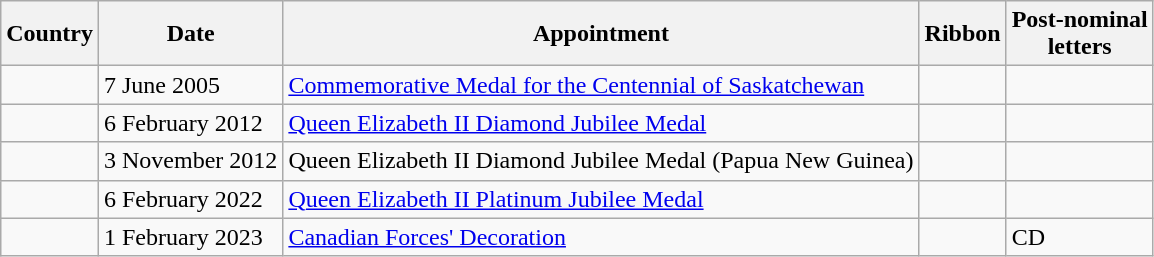<table class="wikitable sortable" style="margin:0.5em 1em 0.5em 0; border:1px solid #005566; border-collapse:collapse;">
<tr>
<th>Country</th>
<th>Date</th>
<th>Appointment</th>
<th>Ribbon</th>
<th>Post-nominal<br>letters</th>
</tr>
<tr>
<td></td>
<td>7 June 2005</td>
<td><a href='#'>Commemorative Medal for the Centennial of Saskatchewan</a></td>
<td></td>
<td></td>
</tr>
<tr>
<td></td>
<td>6 February 2012</td>
<td><a href='#'>Queen Elizabeth II Diamond Jubilee Medal</a></td>
<td></td>
<td></td>
</tr>
<tr>
<td></td>
<td>3 November 2012</td>
<td>Queen Elizabeth II Diamond Jubilee Medal (Papua New Guinea)</td>
<td></td>
<td></td>
</tr>
<tr>
<td></td>
<td>6 February 2022</td>
<td><a href='#'>Queen Elizabeth II Platinum Jubilee Medal</a></td>
<td></td>
<td></td>
</tr>
<tr>
<td></td>
<td>1 February 2023</td>
<td><a href='#'>Canadian Forces' Decoration</a></td>
<td></td>
<td>CD</td>
</tr>
</table>
